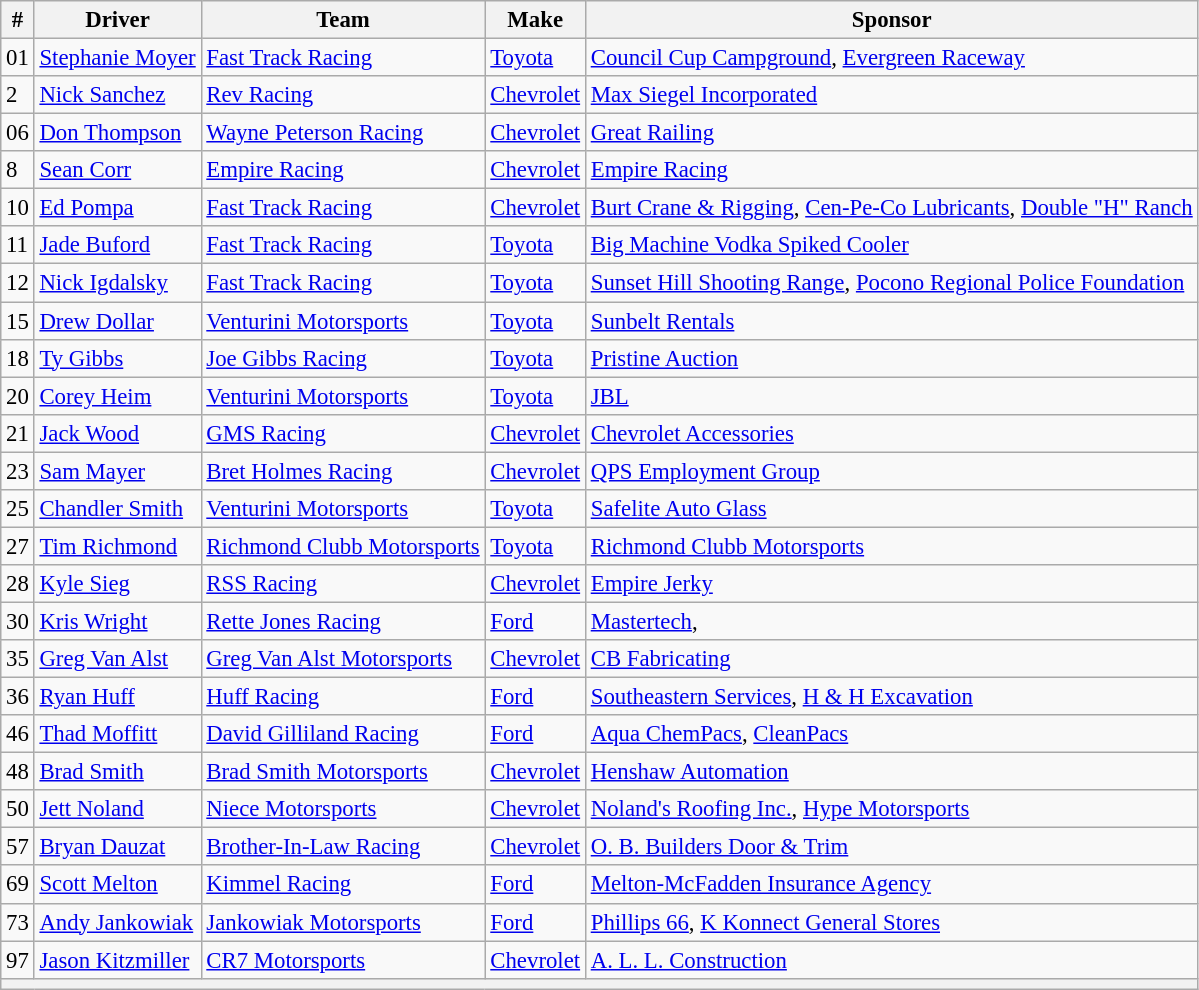<table class="wikitable" style="font-size:95%">
<tr>
<th>#</th>
<th>Driver</th>
<th>Team</th>
<th>Make</th>
<th>Sponsor</th>
</tr>
<tr>
<td>01</td>
<td><a href='#'>Stephanie Moyer</a></td>
<td><a href='#'>Fast Track Racing</a></td>
<td><a href='#'>Toyota</a></td>
<td><a href='#'>Council Cup Campground</a>, <a href='#'>Evergreen Raceway</a></td>
</tr>
<tr>
<td>2</td>
<td><a href='#'>Nick Sanchez</a></td>
<td><a href='#'>Rev Racing</a></td>
<td><a href='#'>Chevrolet</a></td>
<td><a href='#'>Max Siegel Incorporated</a></td>
</tr>
<tr>
<td>06</td>
<td><a href='#'>Don Thompson</a></td>
<td><a href='#'>Wayne Peterson Racing</a></td>
<td><a href='#'>Chevrolet</a></td>
<td><a href='#'>Great Railing</a></td>
</tr>
<tr>
<td>8</td>
<td><a href='#'>Sean Corr</a></td>
<td><a href='#'>Empire Racing</a></td>
<td><a href='#'>Chevrolet</a></td>
<td><a href='#'>Empire Racing</a></td>
</tr>
<tr>
<td>10</td>
<td><a href='#'>Ed Pompa</a></td>
<td><a href='#'>Fast Track Racing</a></td>
<td><a href='#'>Chevrolet</a></td>
<td><a href='#'>Burt Crane & Rigging</a>, <a href='#'>Cen-Pe-Co Lubricants</a>, <a href='#'>Double "H" Ranch</a></td>
</tr>
<tr>
<td>11</td>
<td><a href='#'>Jade Buford</a></td>
<td><a href='#'>Fast Track Racing</a></td>
<td><a href='#'>Toyota</a></td>
<td><a href='#'>Big Machine Vodka Spiked Cooler</a></td>
</tr>
<tr>
<td>12</td>
<td><a href='#'>Nick Igdalsky</a></td>
<td><a href='#'>Fast Track Racing</a></td>
<td><a href='#'>Toyota</a></td>
<td><a href='#'>Sunset Hill Shooting Range</a>, <a href='#'>Pocono Regional Police Foundation</a></td>
</tr>
<tr>
<td>15</td>
<td><a href='#'>Drew Dollar</a></td>
<td><a href='#'>Venturini Motorsports</a></td>
<td><a href='#'>Toyota</a></td>
<td><a href='#'>Sunbelt Rentals</a></td>
</tr>
<tr>
<td>18</td>
<td><a href='#'>Ty Gibbs</a></td>
<td><a href='#'>Joe Gibbs Racing</a></td>
<td><a href='#'>Toyota</a></td>
<td><a href='#'>Pristine Auction</a></td>
</tr>
<tr>
<td>20</td>
<td><a href='#'>Corey Heim</a></td>
<td><a href='#'>Venturini Motorsports</a></td>
<td><a href='#'>Toyota</a></td>
<td><a href='#'>JBL</a></td>
</tr>
<tr>
<td>21</td>
<td><a href='#'>Jack Wood</a></td>
<td><a href='#'>GMS Racing</a></td>
<td><a href='#'>Chevrolet</a></td>
<td><a href='#'>Chevrolet Accessories</a></td>
</tr>
<tr>
<td>23</td>
<td><a href='#'>Sam Mayer</a></td>
<td><a href='#'>Bret Holmes Racing</a></td>
<td><a href='#'>Chevrolet</a></td>
<td><a href='#'>QPS Employment Group</a></td>
</tr>
<tr>
<td>25</td>
<td><a href='#'>Chandler Smith</a></td>
<td><a href='#'>Venturini Motorsports</a></td>
<td><a href='#'>Toyota</a></td>
<td><a href='#'>Safelite Auto Glass</a></td>
</tr>
<tr>
<td>27</td>
<td><a href='#'>Tim Richmond</a></td>
<td><a href='#'>Richmond Clubb Motorsports</a></td>
<td><a href='#'>Toyota</a></td>
<td><a href='#'>Richmond Clubb Motorsports</a></td>
</tr>
<tr>
<td>28</td>
<td><a href='#'>Kyle Sieg</a></td>
<td><a href='#'>RSS Racing</a></td>
<td><a href='#'>Chevrolet</a></td>
<td><a href='#'>Empire Jerky</a></td>
</tr>
<tr>
<td>30</td>
<td><a href='#'>Kris Wright</a></td>
<td><a href='#'>Rette Jones Racing</a></td>
<td><a href='#'>Ford</a></td>
<td><a href='#'>Mastertech</a>,</td>
</tr>
<tr>
<td>35</td>
<td><a href='#'>Greg Van Alst</a></td>
<td><a href='#'>Greg Van Alst Motorsports</a></td>
<td><a href='#'>Chevrolet</a></td>
<td><a href='#'>CB Fabricating</a></td>
</tr>
<tr>
<td>36</td>
<td><a href='#'>Ryan Huff</a></td>
<td><a href='#'>Huff Racing</a></td>
<td><a href='#'>Ford</a></td>
<td><a href='#'>Southeastern Services</a>, <a href='#'>H & H Excavation</a></td>
</tr>
<tr>
<td>46</td>
<td><a href='#'>Thad Moffitt</a></td>
<td><a href='#'>David Gilliland Racing</a></td>
<td><a href='#'>Ford</a></td>
<td><a href='#'>Aqua ChemPacs</a>, <a href='#'>CleanPacs</a></td>
</tr>
<tr>
<td>48</td>
<td><a href='#'>Brad Smith</a></td>
<td><a href='#'>Brad Smith Motorsports</a></td>
<td><a href='#'>Chevrolet</a></td>
<td><a href='#'>Henshaw Automation</a></td>
</tr>
<tr>
<td>50</td>
<td><a href='#'>Jett Noland</a></td>
<td><a href='#'>Niece Motorsports</a></td>
<td><a href='#'>Chevrolet</a></td>
<td><a href='#'>Noland's Roofing Inc.</a>, <a href='#'>Hype Motorsports</a></td>
</tr>
<tr>
<td>57</td>
<td><a href='#'>Bryan Dauzat</a></td>
<td><a href='#'>Brother-In-Law Racing</a></td>
<td><a href='#'>Chevrolet</a></td>
<td><a href='#'>O. B. Builders Door & Trim</a></td>
</tr>
<tr>
<td>69</td>
<td><a href='#'>Scott Melton</a></td>
<td><a href='#'>Kimmel Racing</a></td>
<td><a href='#'>Ford</a></td>
<td><a href='#'>Melton-McFadden Insurance Agency</a></td>
</tr>
<tr>
<td>73</td>
<td><a href='#'>Andy Jankowiak</a></td>
<td><a href='#'>Jankowiak Motorsports</a></td>
<td><a href='#'>Ford</a></td>
<td><a href='#'>Phillips 66</a>, <a href='#'>K Konnect General Stores</a></td>
</tr>
<tr>
<td>97</td>
<td><a href='#'>Jason Kitzmiller</a></td>
<td><a href='#'>CR7 Motorsports</a></td>
<td><a href='#'>Chevrolet</a></td>
<td><a href='#'>A. L. L. Construction</a></td>
</tr>
<tr>
<th colspan="5"></th>
</tr>
</table>
